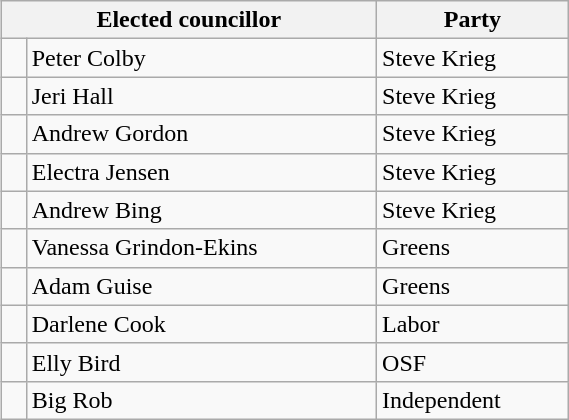<table class="wikitable" style="float:right;clear:right;width:30%">
<tr>
<th colspan="2">Elected councillor</th>
<th>Party</th>
</tr>
<tr>
<td> </td>
<td>Peter Colby</td>
<td>Steve Krieg</td>
</tr>
<tr>
<td> </td>
<td>Jeri Hall</td>
<td>Steve Krieg</td>
</tr>
<tr>
<td> </td>
<td>Andrew Gordon</td>
<td>Steve Krieg</td>
</tr>
<tr>
<td> </td>
<td>Electra Jensen</td>
<td>Steve Krieg</td>
</tr>
<tr>
<td> </td>
<td>Andrew Bing</td>
<td>Steve Krieg</td>
</tr>
<tr>
<td> </td>
<td>Vanessa Grindon-Ekins</td>
<td>Greens</td>
</tr>
<tr>
<td> </td>
<td>Adam Guise</td>
<td>Greens</td>
</tr>
<tr>
<td> </td>
<td>Darlene Cook</td>
<td>Labor</td>
</tr>
<tr>
<td> </td>
<td>Elly Bird</td>
<td>OSF</td>
</tr>
<tr>
<td> </td>
<td>Big Rob</td>
<td>Independent</td>
</tr>
</table>
